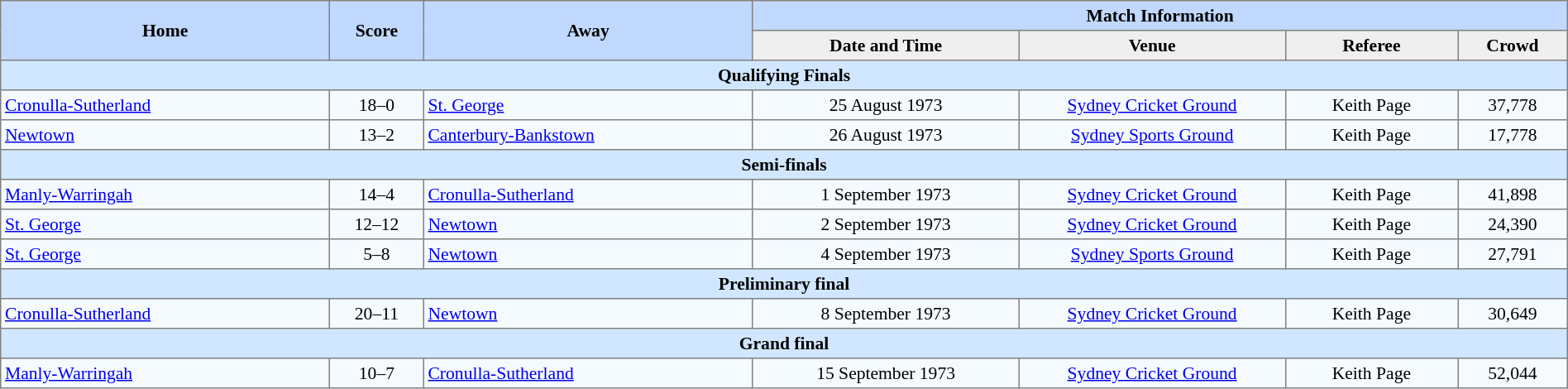<table border="1" cellpadding="3" cellspacing="0" style="border-collapse:collapse; font-size:90%; text-align:center; width:100%;">
<tr style="background:#c1d8ff;">
<th rowspan="2" style="width:21%;">Home</th>
<th rowspan="2" style="width:6%;">Score</th>
<th rowspan="2" style="width:21%;">Away</th>
<th colspan=6>Match Information</th>
</tr>
<tr style="background:#efefef;">
<th width=17%>Date and Time</th>
<th width=17%>Venue</th>
<th width=11%>Referee</th>
<th width=7%>Crowd</th>
</tr>
<tr style="background:#d0e7ff;">
<td colspan=7><strong>Qualifying Finals</strong></td>
</tr>
<tr style="background:#f5faff;">
<td align=left> <a href='#'>Cronulla-Sutherland</a></td>
<td>18–0</td>
<td align=left> <a href='#'>St. George</a></td>
<td>25 August 1973</td>
<td><a href='#'>Sydney Cricket Ground</a></td>
<td>Keith Page</td>
<td>37,778</td>
</tr>
<tr style="background:#f5faff;">
<td align=left> <a href='#'>Newtown</a></td>
<td>13–2</td>
<td align=left> <a href='#'>Canterbury-Bankstown</a></td>
<td>26 August 1973</td>
<td><a href='#'>Sydney Sports Ground</a></td>
<td>Keith Page</td>
<td>17,778</td>
</tr>
<tr style="background:#d0e7ff;">
<td colspan=7><strong>Semi-finals</strong></td>
</tr>
<tr style="background:#f5faff;">
<td align=left> <a href='#'>Manly-Warringah</a></td>
<td>14–4</td>
<td align=left> <a href='#'>Cronulla-Sutherland</a></td>
<td>1 September 1973</td>
<td><a href='#'>Sydney Cricket Ground</a></td>
<td>Keith Page</td>
<td>41,898</td>
</tr>
<tr style="background:#f5faff;">
<td align=left> <a href='#'>St. George</a></td>
<td>12–12</td>
<td align=left> <a href='#'>Newtown</a></td>
<td>2 September 1973</td>
<td><a href='#'>Sydney Cricket Ground</a></td>
<td>Keith Page</td>
<td>24,390</td>
</tr>
<tr style="background:#f5faff;">
<td align=left> <a href='#'>St. George</a></td>
<td>5–8</td>
<td align=left> <a href='#'>Newtown</a></td>
<td>4 September 1973</td>
<td><a href='#'>Sydney Sports Ground</a></td>
<td>Keith Page</td>
<td>27,791</td>
</tr>
<tr style="background:#d0e7ff;">
<td colspan=7><strong>Preliminary final</strong></td>
</tr>
<tr style="background:#f5faff;">
<td align=left> <a href='#'>Cronulla-Sutherland</a></td>
<td>20–11</td>
<td align=left> <a href='#'>Newtown</a></td>
<td>8 September 1973</td>
<td><a href='#'>Sydney Cricket Ground</a></td>
<td>Keith Page</td>
<td>30,649</td>
</tr>
<tr style="background:#d0e7ff;">
<td colspan=7><strong>Grand final</strong></td>
</tr>
<tr style="background:#f5faff;">
<td align=left> <a href='#'>Manly-Warringah</a></td>
<td>10–7</td>
<td align=left> <a href='#'>Cronulla-Sutherland</a></td>
<td>15 September 1973</td>
<td><a href='#'>Sydney Cricket Ground</a></td>
<td>Keith Page</td>
<td>52,044</td>
</tr>
</table>
